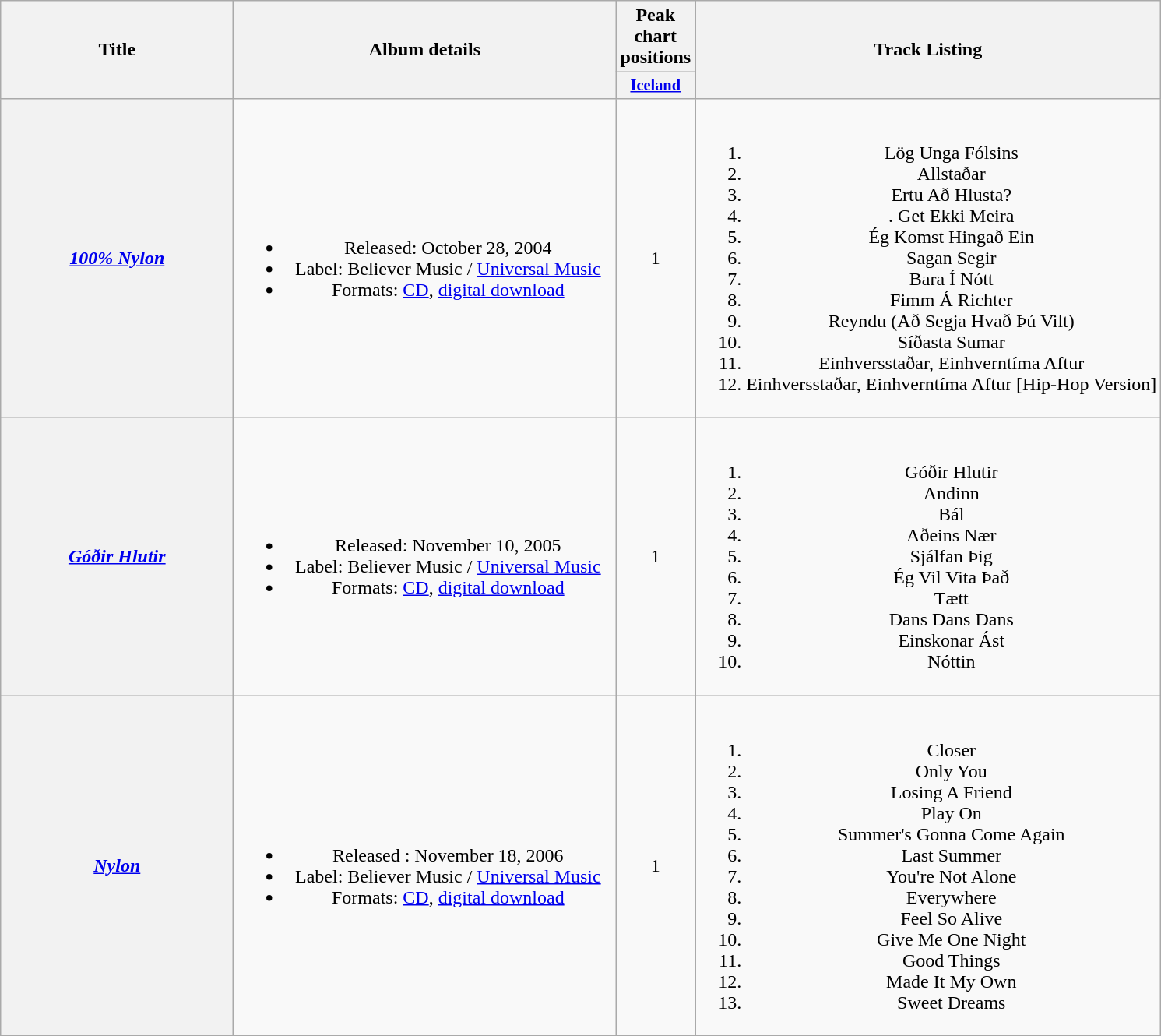<table class="wikitable plainrowheaders" style="text-align:center;" border="1">
<tr>
<th scope="col" rowspan="2" style="width:12em;">Title</th>
<th scope="col" rowspan="2" style="width:20em;">Album details</th>
<th scope="col" colspan="1">Peak chart positions</th>
<th scope="col" rowspan="2">Track Listing</th>
</tr>
<tr>
<th scope="col" style="width:4em;font-size:85%;"><a href='#'>Iceland</a></th>
</tr>
<tr>
<th scope="row"><strong><em><a href='#'>100% Nylon</a></em></strong></th>
<td><br><ul><li>Released: October 28, 2004</li><li>Label: Believer Music / <a href='#'>Universal Music</a></li><li>Formats: <a href='#'>CD</a>, <a href='#'>digital download</a></li></ul></td>
<td>1</td>
<td><br><ol><li>Lög Unga Fólsins</li><li>Allstaðar</li><li>Ertu Að Hlusta?</li><li>. Get Ekki Meira</li><li>Ég Komst Hingað Ein</li><li>Sagan Segir</li><li>Bara Í Nótt</li><li>Fimm Á Richter</li><li>Reyndu (Að Segja Hvað Þú Vilt)</li><li>Síðasta Sumar</li><li>Einhversstaðar, Einhverntíma Aftur</li><li>Einhversstaðar, Einhverntíma Aftur [Hip-Hop Version]</li></ol></td>
</tr>
<tr>
<th scope="row"><strong><em><a href='#'>Góðir Hlutir</a></em></strong></th>
<td><br><ul><li>Released: November 10, 2005</li><li>Label: Believer Music / <a href='#'>Universal Music</a></li><li>Formats: <a href='#'>CD</a>, <a href='#'>digital download</a></li></ul></td>
<td>1</td>
<td><br><ol><li>Góðir Hlutir</li><li>Andinn</li><li>Bál</li><li>Aðeins Nær</li><li>Sjálfan Þig</li><li>Ég Vil Vita Það</li><li>Tætt</li><li>Dans Dans Dans</li><li>Einskonar Ást</li><li>Nóttin</li></ol></td>
</tr>
<tr>
<th scope="row"><strong><em><a href='#'>Nylon</a></em></strong></th>
<td><br><ul><li>Released : November 18, 2006</li><li>Label: Believer Music / <a href='#'>Universal Music</a></li><li>Formats: <a href='#'>CD</a>, <a href='#'>digital download</a></li></ul></td>
<td>1</td>
<td><br><ol><li>Closer</li><li>Only You</li><li>Losing A Friend</li><li>Play On</li><li>Summer's Gonna Come Again</li><li>Last Summer</li><li>You're Not Alone</li><li>Everywhere</li><li>Feel So Alive</li><li>Give Me One Night</li><li>Good Things</li><li>Made It My Own</li><li>Sweet Dreams</li></ol></td>
</tr>
<tr>
</tr>
</table>
